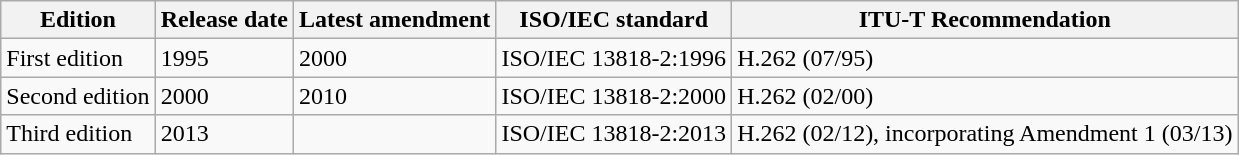<table class="wikitable sortable">
<tr>
<th>Edition</th>
<th>Release date</th>
<th>Latest amendment</th>
<th>ISO/IEC standard</th>
<th>ITU-T Recommendation</th>
</tr>
<tr>
<td>First edition</td>
<td>1995</td>
<td>2000</td>
<td>ISO/IEC 13818-2:1996</td>
<td>H.262 (07/95)</td>
</tr>
<tr>
<td>Second edition</td>
<td>2000</td>
<td>2010</td>
<td>ISO/IEC 13818-2:2000</td>
<td>H.262 (02/00)</td>
</tr>
<tr>
<td>Third edition</td>
<td>2013</td>
<td></td>
<td>ISO/IEC 13818-2:2013</td>
<td>H.262 (02/12), incorporating Amendment 1 (03/13)</td>
</tr>
</table>
